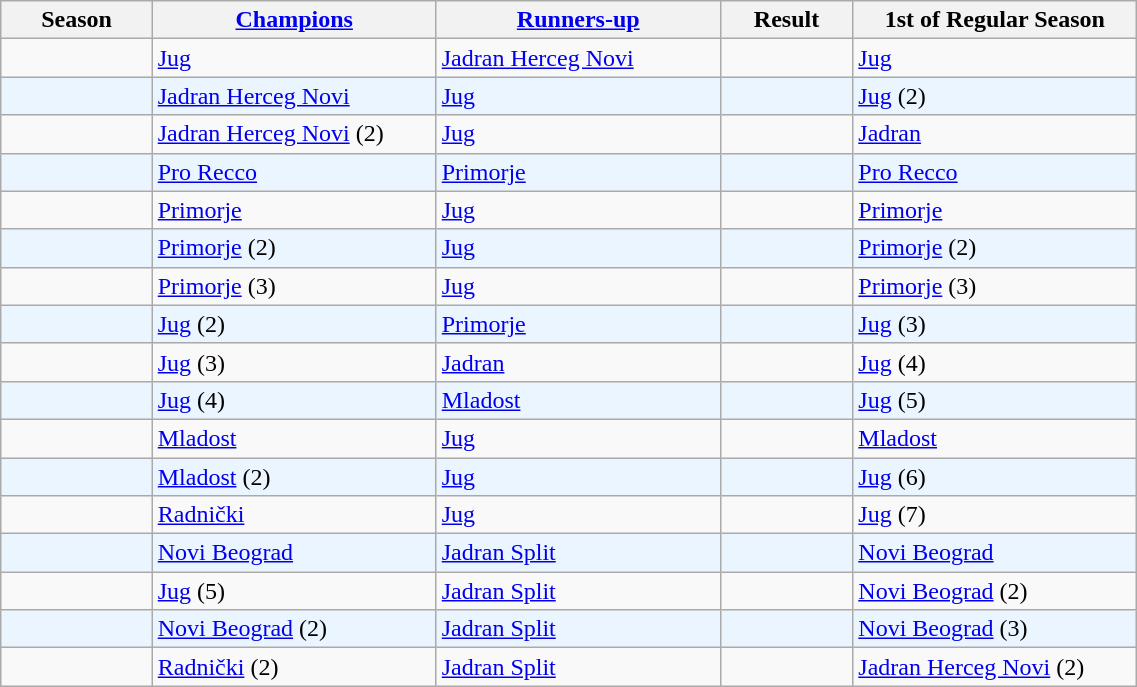<table class="wikitable" style="width:60%;">
<tr>
<th style="width:8%;">Season</th>
<th style="width:15%;"><a href='#'>Champions</a></th>
<th style="width:15%;"><a href='#'>Runners-up</a></th>
<th style="width:7%;">Result</th>
<th style="width:15%;">1st of Regular Season</th>
</tr>
<tr>
<td></td>
<td> <a href='#'>Jug</a></td>
<td> <a href='#'>Jadran Herceg Novi</a></td>
<td></td>
<td> <a href='#'>Jug</a></td>
</tr>
<tr bgcolor="#EBF5FF">
<td></td>
<td> <a href='#'>Jadran Herceg Novi</a></td>
<td> <a href='#'>Jug</a></td>
<td></td>
<td> <a href='#'>Jug</a> (2)</td>
</tr>
<tr>
<td></td>
<td> <a href='#'>Jadran Herceg Novi</a> (2)</td>
<td> <a href='#'>Jug</a></td>
<td></td>
<td> <a href='#'>Jadran</a></td>
</tr>
<tr bgcolor="#EBF5FF">
<td></td>
<td> <a href='#'>Pro Recco</a></td>
<td> <a href='#'>Primorje</a></td>
<td></td>
<td> <a href='#'>Pro Recco</a></td>
</tr>
<tr>
<td></td>
<td> <a href='#'>Primorje</a></td>
<td> <a href='#'>Jug</a></td>
<td></td>
<td> <a href='#'>Primorje</a></td>
</tr>
<tr bgcolor="#EBF5FF">
<td></td>
<td> <a href='#'>Primorje</a> (2)</td>
<td> <a href='#'>Jug</a></td>
<td></td>
<td> <a href='#'>Primorje</a> (2)</td>
</tr>
<tr>
<td></td>
<td> <a href='#'>Primorje</a> (3)</td>
<td> <a href='#'>Jug</a></td>
<td></td>
<td> <a href='#'>Primorje</a> (3)</td>
</tr>
<tr bgcolor="#EBF5FF">
<td></td>
<td> <a href='#'>Jug</a> (2)</td>
<td> <a href='#'>Primorje</a></td>
<td></td>
<td> <a href='#'>Jug</a> (3)</td>
</tr>
<tr>
<td></td>
<td> <a href='#'>Jug</a> (3)</td>
<td> <a href='#'>Jadran</a></td>
<td></td>
<td> <a href='#'>Jug</a> (4)</td>
</tr>
<tr bgcolor="#EBF5FF">
<td></td>
<td> <a href='#'>Jug</a> (4)</td>
<td> <a href='#'>Mladost</a></td>
<td></td>
<td> <a href='#'>Jug</a> (5)</td>
</tr>
<tr>
<td></td>
<td> <a href='#'>Mladost</a></td>
<td> <a href='#'>Jug</a></td>
<td></td>
<td> <a href='#'>Mladost</a></td>
</tr>
<tr bgcolor="#EBF5FF">
<td></td>
<td> <a href='#'>Mladost</a> (2)</td>
<td> <a href='#'>Jug</a></td>
<td></td>
<td> <a href='#'>Jug</a> (6)</td>
</tr>
<tr>
<td></td>
<td> <a href='#'>Radnički</a></td>
<td> <a href='#'>Jug</a></td>
<td></td>
<td> <a href='#'>Jug</a> (7)</td>
</tr>
<tr bgcolor="#EBF5FF">
<td></td>
<td> <a href='#'>Novi Beograd</a></td>
<td> <a href='#'>Jadran Split</a></td>
<td></td>
<td> <a href='#'>Novi Beograd</a></td>
</tr>
<tr>
<td></td>
<td> <a href='#'>Jug</a> (5)</td>
<td> <a href='#'>Jadran Split</a></td>
<td></td>
<td> <a href='#'>Novi Beograd</a> (2)</td>
</tr>
<tr bgcolor="#EBF5FF">
<td></td>
<td> <a href='#'>Novi Beograd</a> (2)</td>
<td> <a href='#'>Jadran Split</a></td>
<td></td>
<td> <a href='#'>Novi Beograd</a> (3)</td>
</tr>
<tr>
<td></td>
<td> <a href='#'>Radnički</a> (2)</td>
<td> <a href='#'>Jadran Split</a></td>
<td></td>
<td> <a href='#'>Jadran Herceg Novi</a> (2)</td>
</tr>
</table>
